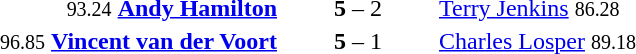<table style="text-align:center">
<tr>
<th width=223></th>
<th width=100></th>
<th width=223></th>
</tr>
<tr>
<td align=right><small>93.24</small> <strong><a href='#'>Andy Hamilton</a></strong> </td>
<td><strong>5</strong> – 2</td>
<td align=left> <a href='#'>Terry Jenkins</a> <small>86.28</small></td>
</tr>
<tr>
<td align=right><small>96.85</small> <strong><a href='#'>Vincent van der Voort</a></strong> </td>
<td><strong>5</strong> – 1</td>
<td align=left> <a href='#'>Charles Losper</a> <small>89.18</small></td>
</tr>
</table>
